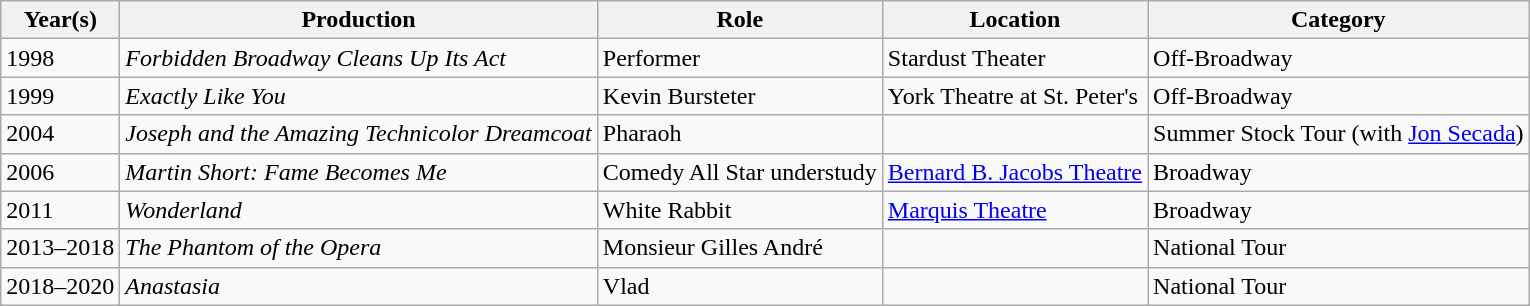<table class="wikitable">
<tr>
<th>Year(s)</th>
<th>Production</th>
<th>Role</th>
<th>Location</th>
<th>Category</th>
</tr>
<tr>
<td>1998</td>
<td><em>Forbidden Broadway Cleans Up Its Act</em></td>
<td>Performer</td>
<td>Stardust Theater</td>
<td>Off-Broadway</td>
</tr>
<tr>
<td>1999</td>
<td><em>Exactly Like You</em></td>
<td>Kevin Bursteter</td>
<td>York Theatre at St. Peter's</td>
<td>Off-Broadway</td>
</tr>
<tr>
<td>2004</td>
<td><em>Joseph and the Amazing Technicolor Dreamcoat</em></td>
<td>Pharaoh</td>
<td></td>
<td>Summer Stock Tour (with <a href='#'>Jon Secada</a>)</td>
</tr>
<tr>
<td>2006</td>
<td><em>Martin Short: Fame Becomes Me</em></td>
<td>Comedy All Star understudy</td>
<td><a href='#'>Bernard B. Jacobs Theatre</a></td>
<td>Broadway</td>
</tr>
<tr>
<td>2011</td>
<td><em>Wonderland</em></td>
<td>White Rabbit</td>
<td><a href='#'>Marquis Theatre</a></td>
<td>Broadway</td>
</tr>
<tr>
<td>2013–2018</td>
<td><em>The Phantom of the Opera</em></td>
<td>Monsieur Gilles André</td>
<td></td>
<td>National Tour</td>
</tr>
<tr>
<td>2018–2020</td>
<td><em>Anastasia</em></td>
<td>Vlad</td>
<td></td>
<td>National Tour</td>
</tr>
</table>
